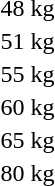<table>
<tr>
<td>48 kg</td>
<td></td>
<td></td>
<td></td>
</tr>
<tr>
<td>51 kg</td>
<td></td>
<td></td>
<td></td>
</tr>
<tr>
<td>55 kg</td>
<td></td>
<td></td>
<td></td>
</tr>
<tr>
<td>60 kg</td>
<td></td>
<td></td>
<td></td>
</tr>
<tr>
<td>65 kg</td>
<td></td>
<td></td>
<td></td>
</tr>
<tr>
<td>80 kg</td>
<td></td>
<td></td>
<td></td>
</tr>
</table>
